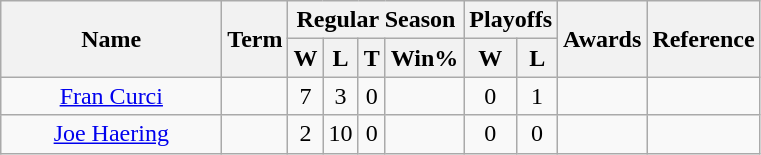<table class="wikitable">
<tr>
<th rowspan="2" style="width:140px;">Name</th>
<th rowspan="2">Term</th>
<th colspan="4">Regular Season</th>
<th colspan="2">Playoffs</th>
<th rowspan="2">Awards</th>
<th rowspan="2">Reference</th>
</tr>
<tr>
<th>W</th>
<th>L</th>
<th>T</th>
<th>Win%</th>
<th>W</th>
<th>L</th>
</tr>
<tr>
<td style="text-align:center;"><a href='#'>Fran Curci</a></td>
<td style="text-align:center;"></td>
<td style="text-align:center;">7</td>
<td style="text-align:center;">3</td>
<td style="text-align:center;">0</td>
<td style="text-align:center;"></td>
<td style="text-align:center;">0</td>
<td style="text-align:center;">1</td>
<td style="text-align:center;"></td>
<td style="text-align:center;"></td>
</tr>
<tr>
<td style="text-align:center;"><a href='#'>Joe Haering</a></td>
<td style="text-align:center;"></td>
<td style="text-align:center;">2</td>
<td style="text-align:center;">10</td>
<td style="text-align:center;">0</td>
<td style="text-align:center;"></td>
<td style="text-align:center;">0</td>
<td style="text-align:center;">0</td>
<td style="text-align:center;"></td>
<td style="text-align:center;"></td>
</tr>
</table>
